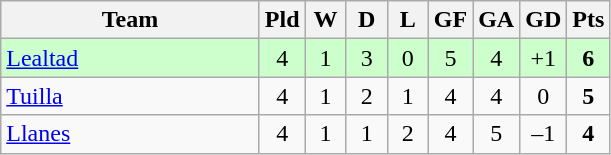<table class="wikitable" style="text-align: center;">
<tr>
<th width=165>Team</th>
<th width=20>Pld</th>
<th width=20>W</th>
<th width=20>D</th>
<th width=20>L</th>
<th width=20>GF</th>
<th width=20>GA</th>
<th width=20>GD</th>
<th width=20>Pts</th>
</tr>
<tr bgcolor=#ccffcc>
<td align=left><a href='#'>Lealtad</a></td>
<td>4</td>
<td>1</td>
<td>3</td>
<td>0</td>
<td>5</td>
<td>4</td>
<td>+1</td>
<td><strong>6</strong></td>
</tr>
<tr>
<td align=left><a href='#'>Tuilla</a></td>
<td>4</td>
<td>1</td>
<td>2</td>
<td>1</td>
<td>4</td>
<td>4</td>
<td>0</td>
<td><strong>5</strong></td>
</tr>
<tr>
<td align=left><a href='#'>Llanes</a></td>
<td>4</td>
<td>1</td>
<td>1</td>
<td>2</td>
<td>4</td>
<td>5</td>
<td>–1</td>
<td><strong>4</strong></td>
</tr>
</table>
